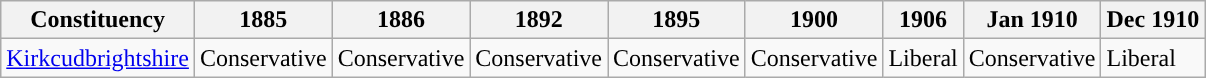<table class="wikitable">
<tr>
<th>Constituency</th>
<th>1885</th>
<th>1886</th>
<th>1892</th>
<th>1895</th>
<th>1900</th>
<th>1906</th>
<th>Jan 1910</th>
<th>Dec 1910</th>
</tr>
<tr>
<td><a href='#'>Kirkcudbrightshire</a></td>
<td>Conservative</td>
<td>Conservative</td>
<td>Conservative</td>
<td>Conservative</td>
<td>Conservative</td>
<td>Liberal</td>
<td>Conservative</td>
<td>Liberal</td>
</tr>
</table>
